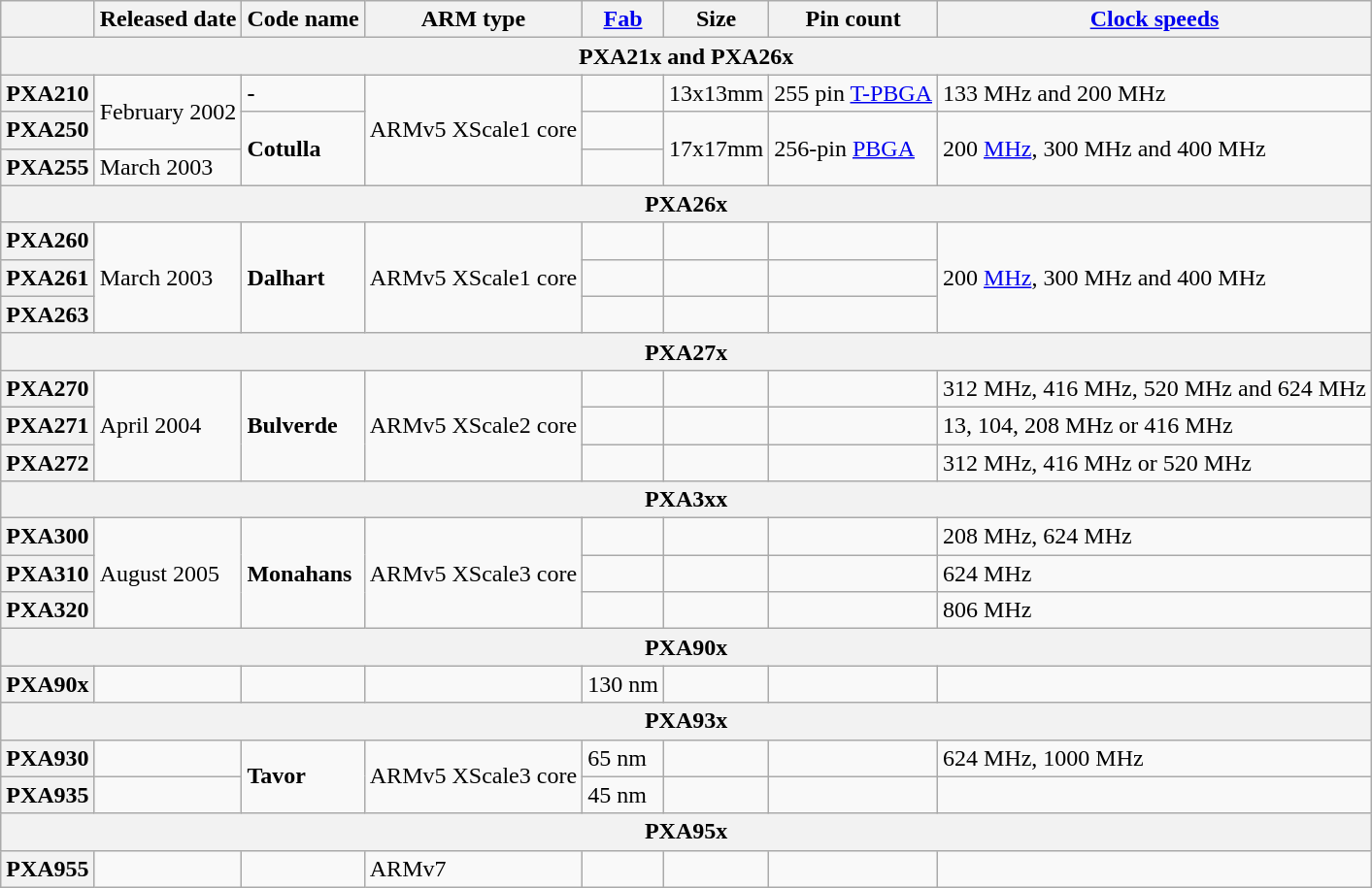<table class="wikitable">
<tr>
<th></th>
<th>Released date</th>
<th>Code name</th>
<th>ARM type</th>
<th><a href='#'>Fab</a></th>
<th>Size</th>
<th>Pin count</th>
<th><a href='#'>Clock speeds</a></th>
</tr>
<tr>
<th colspan="8">PXA21x and PXA26x</th>
</tr>
<tr>
<th>PXA210</th>
<td rowspan="2">February 2002</td>
<td><strong>-</strong></td>
<td rowspan="3">ARMv5 XScale1 core</td>
<td></td>
<td>13x13mm</td>
<td>255 pin <a href='#'>T-PBGA</a></td>
<td>133 MHz and 200 MHz</td>
</tr>
<tr>
<th>PXA250</th>
<td rowspan="2"><strong>Cotulla</strong></td>
<td></td>
<td rowspan="2">17x17mm</td>
<td rowspan="2">256-pin <a href='#'>PBGA</a></td>
<td rowspan="2">200 <a href='#'>MHz</a>, 300 MHz and 400 MHz</td>
</tr>
<tr>
<th>PXA255</th>
<td>March 2003</td>
<td></td>
</tr>
<tr>
<th colspan="8">PXA26x</th>
</tr>
<tr>
<th>PXA260</th>
<td rowspan="3">March 2003</td>
<td rowspan="3"><strong>Dalhart</strong></td>
<td rowspan="3">ARMv5 XScale1 core</td>
<td></td>
<td></td>
<td></td>
<td rowspan="3">200 <a href='#'>MHz</a>, 300 MHz and 400 MHz</td>
</tr>
<tr>
<th>PXA261</th>
<td></td>
<td></td>
<td></td>
</tr>
<tr>
<th>PXA263</th>
<td></td>
<td></td>
<td></td>
</tr>
<tr>
<th colspan="8">PXA27x</th>
</tr>
<tr>
<th>PXA270</th>
<td rowspan="3">April 2004</td>
<td rowspan="3"><strong>Bulverde</strong></td>
<td rowspan="3">ARMv5 XScale2 core</td>
<td></td>
<td></td>
<td></td>
<td>312 MHz, 416 MHz, 520 MHz and 624 MHz</td>
</tr>
<tr>
<th>PXA271</th>
<td></td>
<td></td>
<td></td>
<td>13, 104, 208 MHz or 416 MHz</td>
</tr>
<tr>
<th>PXA272</th>
<td></td>
<td></td>
<td></td>
<td>312 MHz, 416 MHz or 520 MHz</td>
</tr>
<tr>
<th colspan="8">PXA3xx</th>
</tr>
<tr>
<th>PXA300</th>
<td rowspan="3">August 2005</td>
<td rowspan="3"><strong>Monahans</strong></td>
<td rowspan="3">ARMv5 XScale3 core</td>
<td></td>
<td></td>
<td></td>
<td>208 MHz, 624 MHz</td>
</tr>
<tr>
<th>PXA310</th>
<td></td>
<td></td>
<td></td>
<td>624 MHz</td>
</tr>
<tr>
<th>PXA320</th>
<td></td>
<td></td>
<td></td>
<td>806 MHz</td>
</tr>
<tr>
<th colspan="8">PXA90x</th>
</tr>
<tr>
<th>PXA90x</th>
<td></td>
<td></td>
<td></td>
<td>130 nm</td>
<td></td>
<td></td>
<td></td>
</tr>
<tr>
<th colspan="8">PXA93x</th>
</tr>
<tr>
<th>PXA930</th>
<td></td>
<td rowspan="2"><strong>Tavor</strong></td>
<td rowspan="2">ARMv5 XScale3 core</td>
<td>65 nm</td>
<td></td>
<td></td>
<td>624 MHz, 1000 MHz</td>
</tr>
<tr>
<th>PXA935</th>
<td></td>
<td>45 nm</td>
<td></td>
<td></td>
<td></td>
</tr>
<tr>
<th colspan="8">PXA95x</th>
</tr>
<tr>
<th>PXA955</th>
<td></td>
<td></td>
<td>ARMv7</td>
<td></td>
<td></td>
<td></td>
<td></td>
</tr>
</table>
